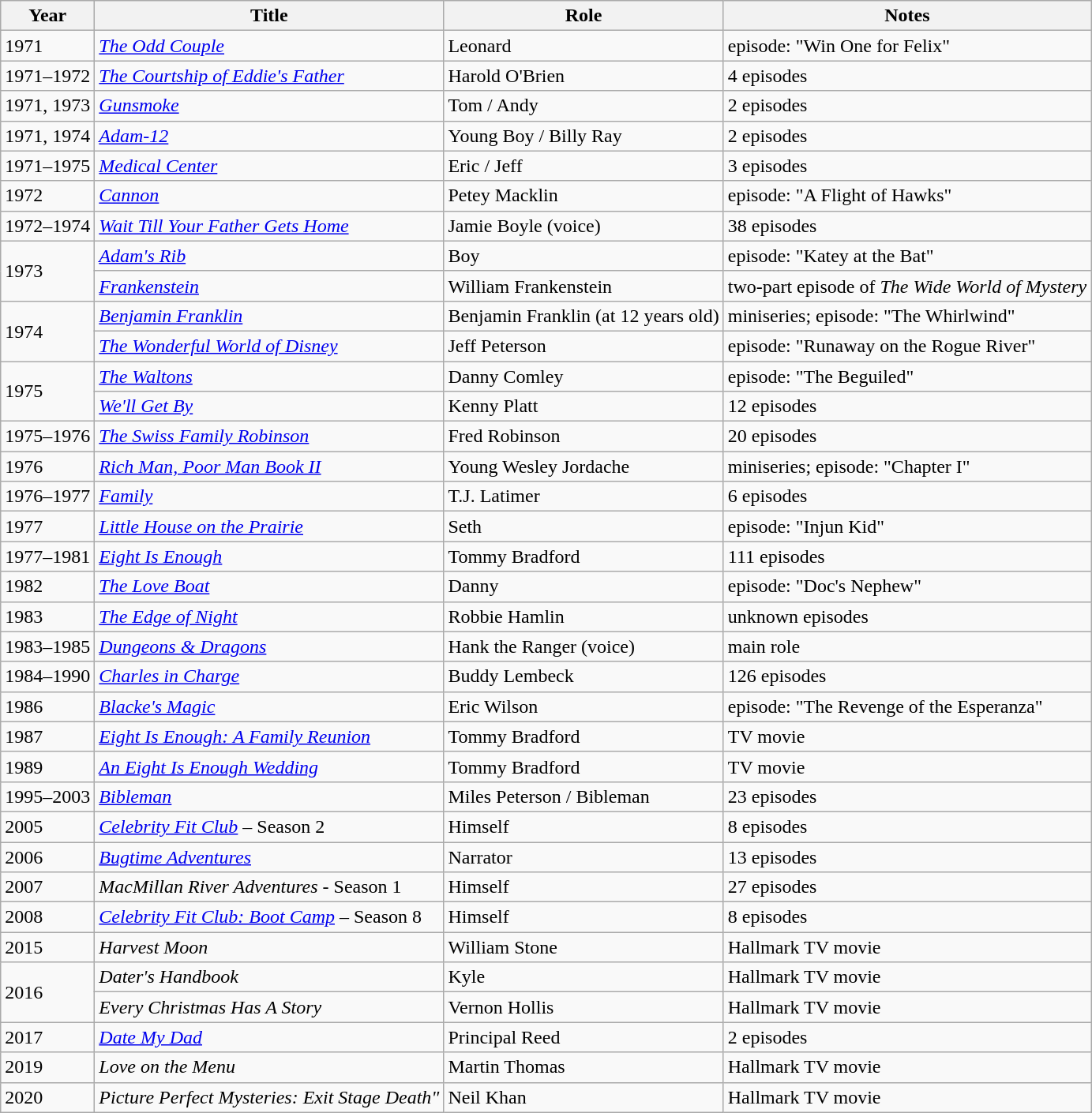<table class="wikitable sortable">
<tr>
<th>Year</th>
<th>Title</th>
<th>Role</th>
<th class="unsortable">Notes</th>
</tr>
<tr>
<td>1971</td>
<td><em><a href='#'>The Odd Couple</a></em></td>
<td>Leonard</td>
<td>episode: "Win One for Felix"</td>
</tr>
<tr>
<td>1971–1972</td>
<td><em><a href='#'>The Courtship of Eddie's Father</a></em></td>
<td>Harold O'Brien</td>
<td>4 episodes</td>
</tr>
<tr>
<td>1971, 1973</td>
<td><em><a href='#'>Gunsmoke</a></em></td>
<td>Tom / Andy</td>
<td>2 episodes</td>
</tr>
<tr>
<td>1971, 1974</td>
<td><em><a href='#'>Adam-12</a></em></td>
<td>Young Boy / Billy Ray</td>
<td>2 episodes</td>
</tr>
<tr>
<td>1971–1975</td>
<td><em><a href='#'>Medical Center</a></em></td>
<td>Eric / Jeff</td>
<td>3 episodes</td>
</tr>
<tr>
<td>1972</td>
<td><em><a href='#'>Cannon</a></em></td>
<td>Petey Macklin</td>
<td>episode: "A Flight of Hawks"</td>
</tr>
<tr>
<td>1972–1974</td>
<td><em><a href='#'>Wait Till Your Father Gets Home</a></em></td>
<td>Jamie Boyle (voice)</td>
<td>38 episodes</td>
</tr>
<tr>
<td rowspan="2">1973</td>
<td><em><a href='#'>Adam's Rib</a></em></td>
<td>Boy</td>
<td>episode: "Katey at the Bat"</td>
</tr>
<tr>
<td><em><a href='#'>Frankenstein</a></em></td>
<td>William Frankenstein</td>
<td>two-part episode of <em>The Wide World of Mystery</em></td>
</tr>
<tr>
<td rowspan="2">1974</td>
<td><em><a href='#'>Benjamin Franklin</a></em></td>
<td>Benjamin Franklin (at 12 years old)</td>
<td>miniseries; episode: "The Whirlwind"</td>
</tr>
<tr>
<td><em><a href='#'>The Wonderful World of Disney</a></em></td>
<td>Jeff Peterson</td>
<td>episode: "Runaway on the Rogue River"</td>
</tr>
<tr>
<td rowspan="2">1975</td>
<td><em><a href='#'>The Waltons</a></em></td>
<td>Danny Comley</td>
<td>episode: "The Beguiled"</td>
</tr>
<tr>
<td><em><a href='#'>We'll Get By</a></em></td>
<td>Kenny Platt</td>
<td>12 episodes</td>
</tr>
<tr>
<td>1975–1976</td>
<td><em><a href='#'>The Swiss Family Robinson</a></em></td>
<td>Fred Robinson</td>
<td>20 episodes</td>
</tr>
<tr>
<td>1976</td>
<td><em><a href='#'>Rich Man, Poor Man Book II</a></em></td>
<td>Young Wesley Jordache</td>
<td>miniseries; episode: "Chapter I"</td>
</tr>
<tr>
<td>1976–1977</td>
<td><em><a href='#'>Family</a></em></td>
<td>T.J. Latimer</td>
<td>6 episodes</td>
</tr>
<tr>
<td>1977</td>
<td><em><a href='#'>Little House on the Prairie</a></em></td>
<td>Seth</td>
<td>episode: "Injun Kid"</td>
</tr>
<tr>
<td>1977–1981</td>
<td><em><a href='#'>Eight Is Enough</a></em></td>
<td>Tommy Bradford</td>
<td>111 episodes</td>
</tr>
<tr>
<td>1982</td>
<td><em><a href='#'>The Love Boat</a></em></td>
<td>Danny</td>
<td>episode: "Doc's Nephew"</td>
</tr>
<tr>
<td>1983</td>
<td><em><a href='#'>The Edge of Night</a></em></td>
<td>Robbie Hamlin</td>
<td>unknown episodes</td>
</tr>
<tr>
<td>1983–1985</td>
<td><em><a href='#'>Dungeons & Dragons</a></em></td>
<td>Hank the Ranger (voice)</td>
<td>main role</td>
</tr>
<tr>
<td>1984–1990</td>
<td><em><a href='#'>Charles in Charge</a></em></td>
<td>Buddy Lembeck</td>
<td>126 episodes</td>
</tr>
<tr>
<td>1986</td>
<td><em><a href='#'>Blacke's Magic</a></em></td>
<td>Eric Wilson</td>
<td>episode: "The Revenge of the Esperanza"</td>
</tr>
<tr>
<td>1987</td>
<td><em><a href='#'>Eight Is Enough: A Family Reunion</a></em></td>
<td>Tommy Bradford</td>
<td>TV movie</td>
</tr>
<tr>
<td>1989</td>
<td><em><a href='#'>An Eight Is Enough Wedding</a></em></td>
<td>Tommy Bradford</td>
<td>TV movie</td>
</tr>
<tr>
<td>1995–2003</td>
<td><em><a href='#'>Bibleman</a></em></td>
<td>Miles Peterson / Bibleman</td>
<td>23 episodes</td>
</tr>
<tr>
<td>2005</td>
<td><em><a href='#'>Celebrity Fit Club</a></em> – Season 2</td>
<td>Himself</td>
<td>8 episodes</td>
</tr>
<tr>
<td>2006</td>
<td><em><a href='#'>Bugtime Adventures</a></em></td>
<td>Narrator</td>
<td>13 episodes</td>
</tr>
<tr>
<td>2007</td>
<td><em>MacMillan River Adventures</em> - Season 1</td>
<td>Himself</td>
<td>27 episodes</td>
</tr>
<tr>
<td>2008</td>
<td><em><a href='#'>Celebrity Fit Club: Boot Camp</a></em> – Season 8</td>
<td>Himself</td>
<td>8 episodes</td>
</tr>
<tr>
<td>2015</td>
<td><em>Harvest Moon</em></td>
<td>William Stone</td>
<td>Hallmark TV movie</td>
</tr>
<tr>
<td rowspan="2">2016</td>
<td><em>Dater's Handbook</em></td>
<td>Kyle</td>
<td>Hallmark TV movie</td>
</tr>
<tr>
<td><em>Every Christmas Has A Story</em></td>
<td>Vernon Hollis</td>
<td>Hallmark TV movie</td>
</tr>
<tr>
<td>2017</td>
<td><em><a href='#'>Date My Dad</a></em></td>
<td>Principal Reed</td>
<td>2 episodes</td>
</tr>
<tr>
<td>2019</td>
<td><em>Love on the Menu</em></td>
<td>Martin Thomas</td>
<td>Hallmark TV movie</td>
</tr>
<tr>
<td>2020</td>
<td><em>Picture Perfect Mysteries: Exit Stage Death"</td>
<td>Neil Khan</td>
<td>Hallmark TV movie</td>
</tr>
</table>
